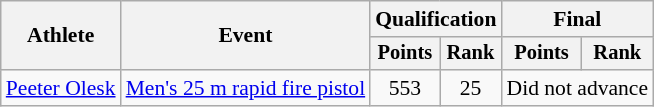<table class="wikitable" style="font-size:90%">
<tr>
<th rowspan="2">Athlete</th>
<th rowspan="2">Event</th>
<th colspan=2>Qualification</th>
<th colspan=2>Final</th>
</tr>
<tr style="font-size:95%">
<th>Points</th>
<th>Rank</th>
<th>Points</th>
<th>Rank</th>
</tr>
<tr align=center>
<td align=left><a href='#'>Peeter Olesk</a></td>
<td align=left><a href='#'>Men's 25 m rapid fire pistol</a></td>
<td>553</td>
<td>25</td>
<td colspan=2>Did not advance</td>
</tr>
</table>
